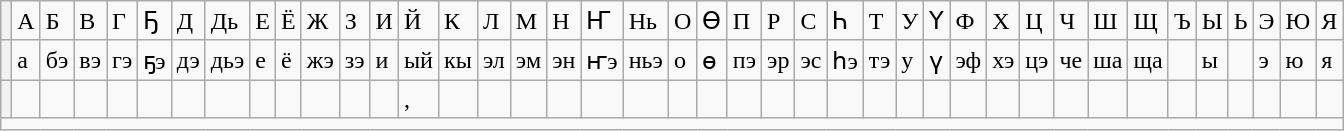<table class="wikitable mw-collapsible mw-collapsed">
<tr>
<th scope="row"></th>
<td>А</td>
<td>Б</td>
<td>В</td>
<td>Г</td>
<td>Ҕ</td>
<td>Д</td>
<td>Дь</td>
<td>Е</td>
<td>Ё</td>
<td>Ж</td>
<td>З</td>
<td>И</td>
<td>Й</td>
<td>К</td>
<td>Л</td>
<td>М</td>
<td>Н</td>
<td>Ҥ</td>
<td>Нь</td>
<td>О</td>
<td>Ө</td>
<td>П</td>
<td>Р</td>
<td>С</td>
<td>Һ</td>
<td>Т</td>
<td>У</td>
<td>Ү</td>
<td>Ф</td>
<td>Х</td>
<td>Ц</td>
<td>Ч</td>
<td>Ш</td>
<td>Щ</td>
<td>Ъ</td>
<td>Ы</td>
<td>Ь</td>
<td>Э</td>
<td>Ю</td>
<td>Я</td>
</tr>
<tr>
<th scope="row"></th>
<td>а</td>
<td>бэ</td>
<td>вэ</td>
<td>гэ</td>
<td>ҕэ</td>
<td>дэ</td>
<td>дьэ</td>
<td>е</td>
<td>ё</td>
<td>жэ</td>
<td>зэ</td>
<td>и</td>
<td>ый</td>
<td>кы</td>
<td>эл</td>
<td>эм</td>
<td>эн</td>
<td>ҥэ</td>
<td>ньэ</td>
<td>о</td>
<td>ө</td>
<td>пэ</td>
<td>эр</td>
<td>эс</td>
<td>һэ</td>
<td>тэ</td>
<td>у</td>
<td>ү</td>
<td>эф</td>
<td>хэ</td>
<td>цэ</td>
<td>че</td>
<td>ша</td>
<td>ща</td>
<td></td>
<td>ы</td>
<td></td>
<td>э</td>
<td>ю</td>
<td>я</td>
</tr>
<tr>
<th scope="row"></th>
<td></td>
<td></td>
<td></td>
<td></td>
<td></td>
<td></td>
<td></td>
<td></td>
<td></td>
<td></td>
<td></td>
<td></td>
<td>, </td>
<td></td>
<td></td>
<td></td>
<td></td>
<td></td>
<td></td>
<td></td>
<td></td>
<td></td>
<td></td>
<td></td>
<td></td>
<td></td>
<td></td>
<td></td>
<td></td>
<td></td>
<td></td>
<td></td>
<td></td>
<td></td>
<td></td>
<td></td>
<td></td>
<td></td>
<td></td>
<td></td>
</tr>
<tr>
<td colspan="41"></td>
</tr>
</table>
